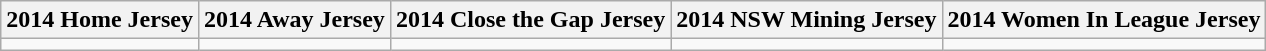<table class="wikitable" style="text-align:center;">
<tr>
<th>2014 Home Jersey</th>
<th>2014 Away Jersey</th>
<th>2014 Close the Gap Jersey</th>
<th>2014 NSW Mining Jersey</th>
<th>2014 Women In League Jersey</th>
</tr>
<tr>
<td></td>
<td></td>
<td></td>
<td></td>
<td></td>
</tr>
</table>
